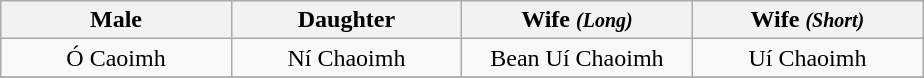<table class="wikitable" style="text-align:right">
<tr>
<th width=20%>Male</th>
<th width=20%>Daughter</th>
<th width=20%>Wife <em><small>(Long)</small></em></th>
<th width=20%>Wife <em><small>(Short)</small></em></th>
</tr>
<tr>
<td align="center">Ó Caoimh</td>
<td align="center">Ní Chaoimh</td>
<td align="center">Bean Uí Chaoimh</td>
<td align="center">Uí Chaoimh</td>
</tr>
<tr>
</tr>
</table>
